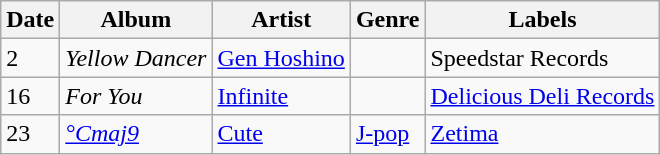<table class="wikitable">
<tr>
<th>Date</th>
<th>Album</th>
<th>Artist</th>
<th>Genre</th>
<th>Labels</th>
</tr>
<tr>
<td>2</td>
<td><em>Yellow Dancer</em></td>
<td><a href='#'>Gen Hoshino</a></td>
<td></td>
<td>Speedstar Records</td>
</tr>
<tr>
<td>16</td>
<td><em>For You</em></td>
<td><a href='#'>Infinite</a></td>
<td></td>
<td><a href='#'>Delicious Deli Records</a></td>
</tr>
<tr>
<td>23</td>
<td><em><a href='#'>°Cmaj9</a></em></td>
<td><a href='#'>Cute</a></td>
<td><a href='#'>J-pop</a></td>
<td><a href='#'>Zetima</a></td>
</tr>
</table>
